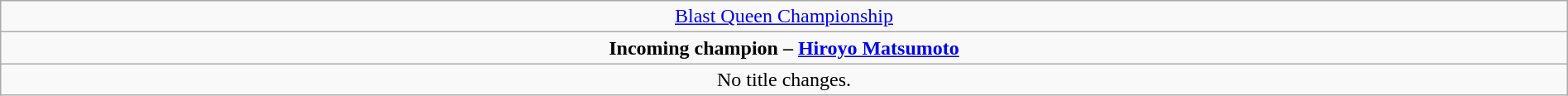<table class="wikitable" style="text-align:center; width:100%;">
<tr>
<td style="text-align: center;"><a href='#'>Blast Queen Championship</a></td>
</tr>
<tr>
<td style="text-align: center;"><strong>Incoming champion – <a href='#'>Hiroyo Matsumoto</a></strong></td>
</tr>
<tr>
<td>No title changes.</td>
</tr>
</table>
